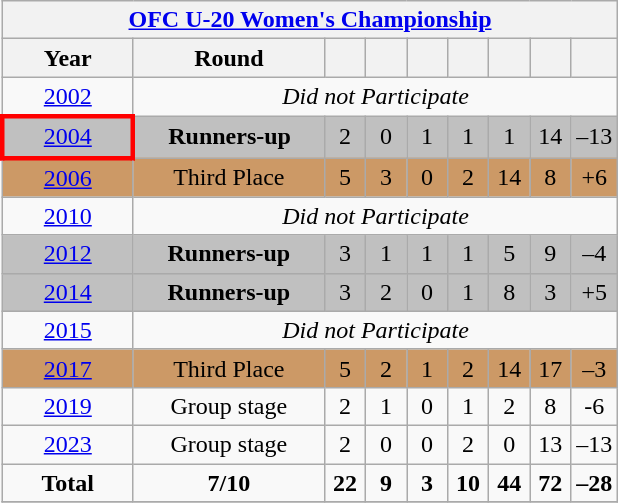<table class="wikitable" style="text-align: center;">
<tr>
<th colspan=10><a href='#'>OFC U-20 Women's Championship</a></th>
</tr>
<tr>
<th width=80>Year</th>
<th width=120>Round</th>
<th width=20></th>
<th width=20></th>
<th width=20></th>
<th width=20></th>
<th width=20></th>
<th width=20></th>
<th width=24></th>
</tr>
<tr>
<td> <a href='#'>2002</a></td>
<td colspan=8><em>Did not Participate</em></td>
</tr>
<tr bgcolor=Silver>
<td style="border: 3px solid red"> <a href='#'>2004</a></td>
<td><strong>Runners-up</strong></td>
<td>2</td>
<td>0</td>
<td>1</td>
<td>1</td>
<td>1</td>
<td>14</td>
<td>–13</td>
</tr>
<tr bgcolor="#c96">
<td> <a href='#'>2006</a></td>
<td>Third Place</td>
<td>5</td>
<td>3</td>
<td>0</td>
<td>2</td>
<td>14</td>
<td>8</td>
<td>+6</td>
</tr>
<tr>
<td> <a href='#'>2010</a></td>
<td colspan=8><em>Did not Participate</em></td>
</tr>
<tr bgcolor=Silver>
<td> <a href='#'>2012</a></td>
<td><strong>Runners-up</strong></td>
<td>3</td>
<td>1</td>
<td>1</td>
<td>1</td>
<td>5</td>
<td>9</td>
<td>–4</td>
</tr>
<tr bgcolor=Silver>
<td> <a href='#'>2014</a></td>
<td><strong>Runners-up</strong></td>
<td>3</td>
<td>2</td>
<td>0</td>
<td>1</td>
<td>8</td>
<td>3</td>
<td>+5</td>
</tr>
<tr>
<td> <a href='#'>2015</a></td>
<td colspan=8><em>Did not Participate</em></td>
</tr>
<tr bgcolor="#c96">
<td> <a href='#'>2017</a></td>
<td>Third Place</td>
<td>5</td>
<td>2</td>
<td>1</td>
<td>2</td>
<td>14</td>
<td>17</td>
<td>–3</td>
</tr>
<tr>
<td> <a href='#'>2019</a></td>
<td>Group stage</td>
<td>2</td>
<td>1</td>
<td>0</td>
<td>1</td>
<td>2</td>
<td>8</td>
<td>-6</td>
</tr>
<tr>
<td> <a href='#'>2023</a></td>
<td>Group stage</td>
<td>2</td>
<td>0</td>
<td>0</td>
<td>2</td>
<td>0</td>
<td>13</td>
<td>–13</td>
</tr>
<tr>
<td><strong>Total</strong></td>
<td><strong>7/10</strong></td>
<td><strong>22</strong></td>
<td><strong>9</strong></td>
<td><strong>3</strong></td>
<td><strong>10</strong></td>
<td><strong>44</strong></td>
<td><strong>72</strong></td>
<td><strong>–28</strong></td>
</tr>
<tr>
</tr>
</table>
